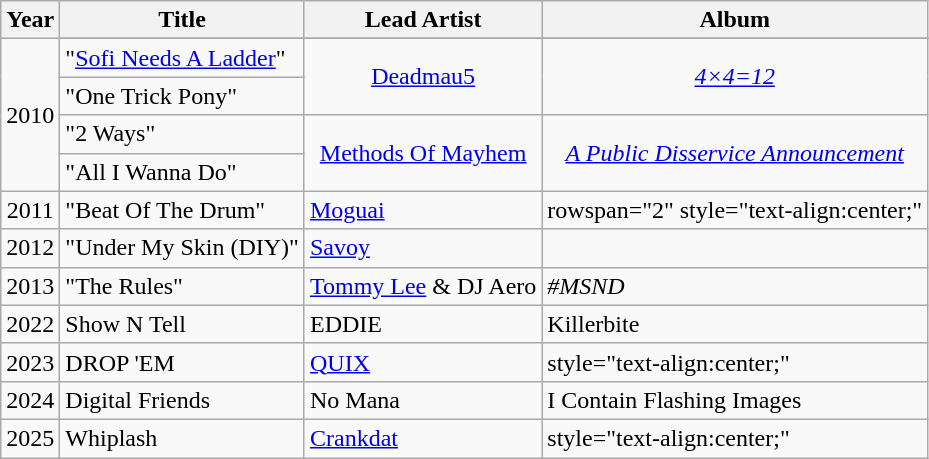<table class="wikitable">
<tr>
<th>Year</th>
<th>Title</th>
<th>Lead Artist</th>
<th>Album</th>
</tr>
<tr>
<td rowspan="5" style="text-align:center;">2010</td>
</tr>
<tr>
<td>"<a href='#'>Sofi Needs A Ladder</a>"</td>
<td rowspan="2" style="text-align:center;"><a href='#'>Deadmau5</a></td>
<td rowspan="2" style="text-align:center;"><em><a href='#'>4×4=12</a></em></td>
</tr>
<tr>
<td>"One Trick Pony"</td>
</tr>
<tr>
<td>"2 Ways"</td>
<td rowspan="2" style="text-align:center;"><a href='#'>Methods Of Mayhem</a></td>
<td rowspan="2" style="text-align:center;"><em><a href='#'>A Public Disservice Announcement</a></em></td>
</tr>
<tr>
<td>"All I Wanna Do"</td>
</tr>
<tr>
<td style="text-align:center;">2011</td>
<td>"Beat Of The Drum"</td>
<td><a href='#'>Moguai</a></td>
<td>rowspan="2" style="text-align:center;" </td>
</tr>
<tr>
<td style="text-align:center;">2012</td>
<td>"Under My Skin (DIY)"</td>
<td><a href='#'>Savoy</a></td>
</tr>
<tr>
<td style="text-align:center;">2013</td>
<td>"The Rules"</td>
<td><a href='#'>Tommy Lee</a> & DJ Aero</td>
<td><em>#MSND</em></td>
</tr>
<tr>
<td style="text-align:center;">2022</td>
<td>Show N Tell</td>
<td>EDDIE</td>
<td>Killerbite</td>
</tr>
<tr>
<td style="text-align:center;">2023</td>
<td>DROP 'EM</td>
<td><a href='#'>QUIX</a></td>
<td>style="text-align:center;" </td>
</tr>
<tr>
<td style="text-align:center;">2024</td>
<td>Digital Friends</td>
<td>No Mana</td>
<td>I Contain Flashing Images</td>
</tr>
<tr>
<td style="test-align:center;">2025</td>
<td>Whiplash</td>
<td><a href='#'>Crankdat</a></td>
<td>style="text-align:center;" </td>
</tr>
</table>
